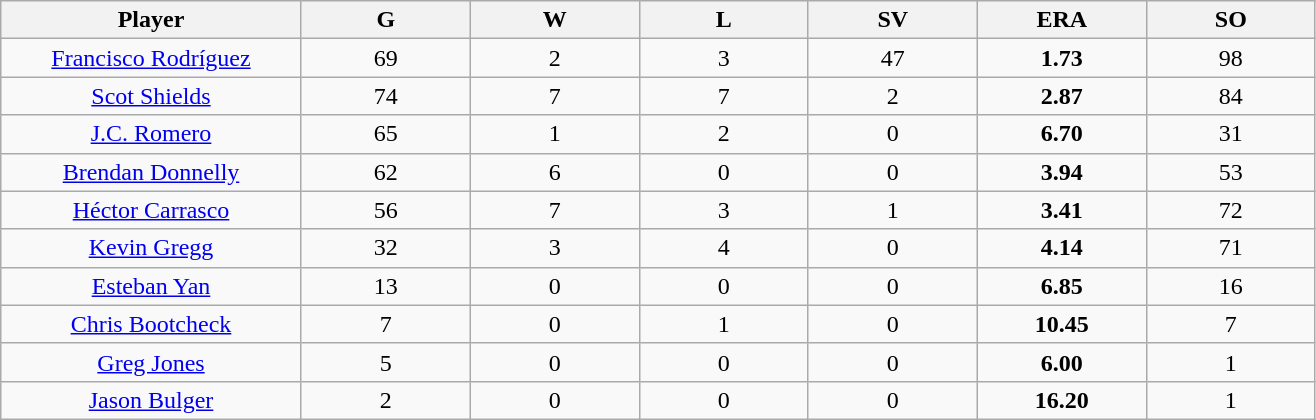<table class="wikitable">
<tr>
<th bgcolor="#DDDDFF" width="16%">Player</th>
<th bgcolor="#DDDDFF" width="9%">G</th>
<th bgcolor="#DDDDFF" width="9%">W</th>
<th bgcolor="#DDDDFF" width="9%">L</th>
<th bgcolor="#DDDDFF" width="9%">SV</th>
<th bgcolor="#DDDDFF" width="9%">ERA</th>
<th bgcolor="#DDDDFF" width="9%">SO</th>
</tr>
<tr align="center">
<td><a href='#'>Francisco Rodríguez</a></td>
<td>69</td>
<td>2</td>
<td>3</td>
<td>47</td>
<td><strong>1.73</strong></td>
<td>98</td>
</tr>
<tr align=center>
<td><a href='#'>Scot Shields</a></td>
<td>74</td>
<td>7</td>
<td>7</td>
<td>2</td>
<td><strong>2.87</strong></td>
<td>84</td>
</tr>
<tr align=center>
<td><a href='#'>J.C. Romero</a></td>
<td>65</td>
<td>1</td>
<td>2</td>
<td>0</td>
<td><strong>6.70</strong></td>
<td>31</td>
</tr>
<tr align=center>
<td><a href='#'>Brendan Donnelly</a></td>
<td>62</td>
<td>6</td>
<td>0</td>
<td>0</td>
<td><strong>3.94</strong></td>
<td>53</td>
</tr>
<tr align=center>
<td><a href='#'>Héctor Carrasco</a></td>
<td>56</td>
<td>7</td>
<td>3</td>
<td>1</td>
<td><strong>3.41</strong></td>
<td>72</td>
</tr>
<tr align=center>
<td><a href='#'>Kevin Gregg</a></td>
<td>32</td>
<td>3</td>
<td>4</td>
<td>0</td>
<td><strong>4.14</strong></td>
<td>71</td>
</tr>
<tr align=center>
<td><a href='#'>Esteban Yan</a></td>
<td>13</td>
<td>0</td>
<td>0</td>
<td>0</td>
<td><strong>6.85</strong></td>
<td>16</td>
</tr>
<tr align=center>
<td><a href='#'>Chris Bootcheck</a></td>
<td>7</td>
<td>0</td>
<td>1</td>
<td>0</td>
<td><strong>10.45</strong></td>
<td>7</td>
</tr>
<tr align=center>
<td><a href='#'>Greg Jones</a></td>
<td>5</td>
<td>0</td>
<td>0</td>
<td>0</td>
<td><strong>6.00</strong></td>
<td>1</td>
</tr>
<tr align=center>
<td><a href='#'>Jason Bulger</a></td>
<td>2</td>
<td>0</td>
<td>0</td>
<td>0</td>
<td><strong>16.20</strong></td>
<td>1</td>
</tr>
</table>
